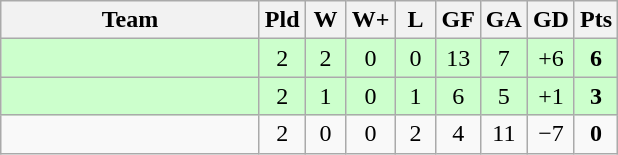<table class="wikitable" style="text-align:center;">
<tr>
<th width=165>Team</th>
<th width=20>Pld</th>
<th width=20>W</th>
<th width=20>W+</th>
<th width=20>L</th>
<th width=20>GF</th>
<th width=20>GA</th>
<th width=20>GD</th>
<th width=20>Pts</th>
</tr>
<tr align=center style="background:#ccffcc;">
<td style="text-align:left;"></td>
<td>2</td>
<td>2</td>
<td>0</td>
<td>0</td>
<td>13</td>
<td>7</td>
<td>+6</td>
<td><strong>6</strong></td>
</tr>
<tr align=center style="background:#ccffcc;">
<td style="text-align:left;"></td>
<td>2</td>
<td>1</td>
<td>0</td>
<td>1</td>
<td>6</td>
<td>5</td>
<td>+1</td>
<td><strong>3</strong></td>
</tr>
<tr align=center>
<td style="text-align:left;"></td>
<td>2</td>
<td>0</td>
<td>0</td>
<td>2</td>
<td>4</td>
<td>11</td>
<td>−7</td>
<td><strong>0</strong></td>
</tr>
</table>
